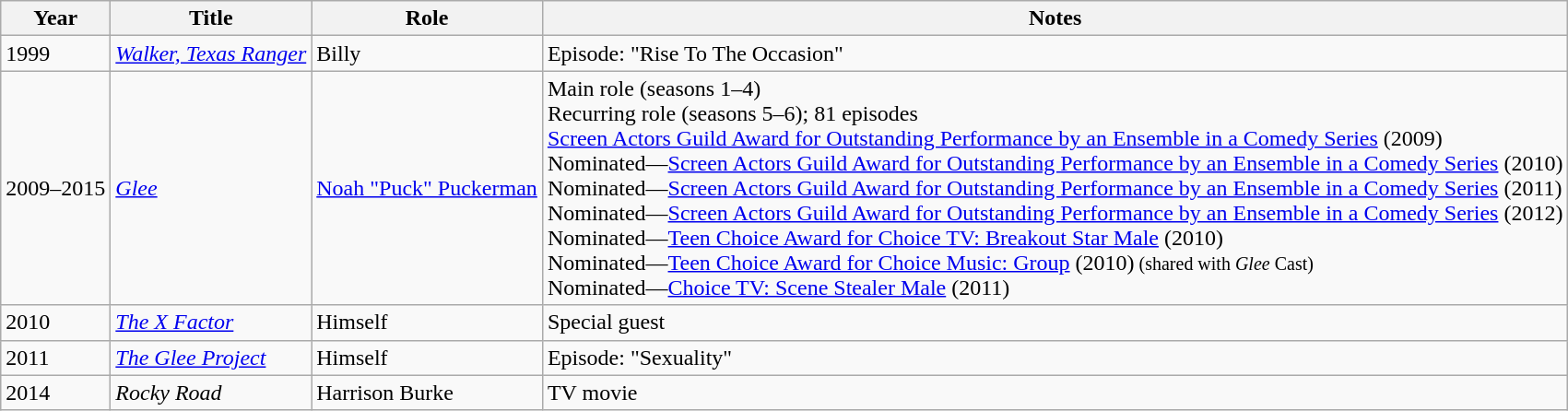<table class="wikitable sortable">
<tr>
<th>Year</th>
<th>Title</th>
<th>Role</th>
<th class="unsortable">Notes</th>
</tr>
<tr>
<td>1999</td>
<td><em><a href='#'>Walker, Texas Ranger</a></em></td>
<td>Billy</td>
<td>Episode: "Rise To The Occasion"</td>
</tr>
<tr>
<td>2009–2015</td>
<td><em><a href='#'>Glee</a></em></td>
<td><a href='#'>Noah "Puck" Puckerman</a></td>
<td>Main role (seasons 1–4)<br>Recurring role (seasons 5–6); 81 episodes<br><a href='#'>Screen Actors Guild Award for Outstanding Performance by an Ensemble in a Comedy Series</a> (2009)<br>Nominated—<a href='#'>Screen Actors Guild Award for Outstanding Performance by an Ensemble in a Comedy Series</a> (2010)<br>Nominated—<a href='#'>Screen Actors Guild Award for Outstanding Performance by an Ensemble in a Comedy Series</a> (2011)<br>Nominated—<a href='#'>Screen Actors Guild Award for Outstanding Performance by an Ensemble in a Comedy Series</a> (2012)<br>Nominated—<a href='#'>Teen Choice Award for Choice TV: Breakout Star Male</a> (2010) <br>Nominated—<a href='#'>Teen Choice Award for Choice Music: Group</a> (2010)<small> (shared with <em>Glee</em> Cast)</small><br>Nominated—<a href='#'>Choice TV: Scene Stealer Male</a> (2011)</td>
</tr>
<tr>
<td>2010</td>
<td><em><a href='#'>The X Factor</a></em></td>
<td>Himself</td>
<td>Special guest</td>
</tr>
<tr>
<td>2011</td>
<td><em><a href='#'>The Glee Project</a></em></td>
<td>Himself</td>
<td>Episode: "Sexuality"</td>
</tr>
<tr>
<td>2014</td>
<td><em>Rocky Road</em></td>
<td>Harrison Burke</td>
<td>TV movie</td>
</tr>
</table>
